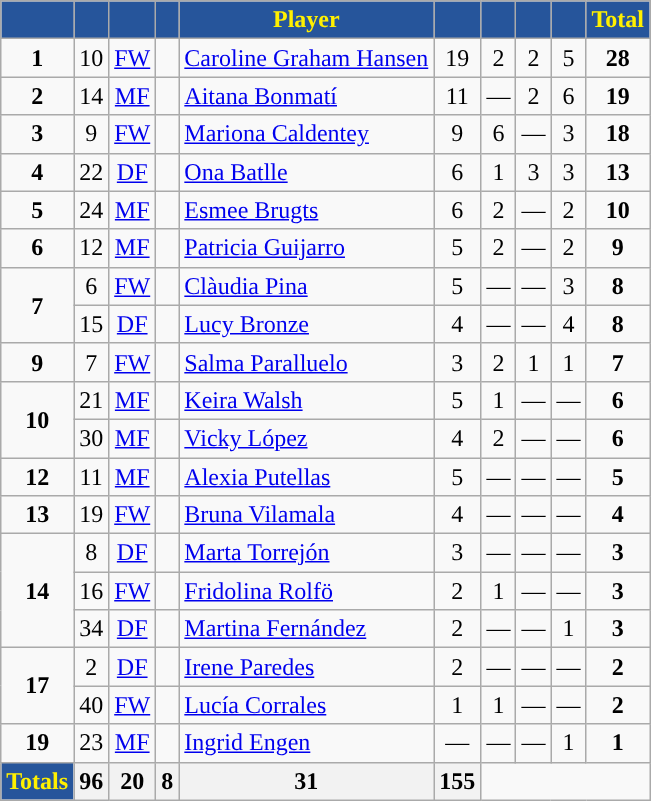<table class="wikitable" style="text-align:center;">
<tr>
<th style="background:#26559B; color:#FFF000; "></th>
<th style="background:#26559B; color:#FFF000; "></th>
<th style="background:#26559B; color:#FFF000; "></th>
<th style="background:#26559B; color:#FFF000; "></th>
<th style="background:#26559B; color:#FFF000; ">Player</th>
<th style="background:#26559B; color:#FFF000; "></th>
<th style="background:#26559B; color:#FFF000; "></th>
<th style="background:#26559B; color:#FFF000; "></th>
<th style="background:#26559B; color:#FFF000; "></th>
<th style="background:#26559B; color:#FFF000; ">Total</th>
</tr>
<tr>
<td><strong>1</strong></td>
<td>10</td>
<td><a href='#'>FW</a></td>
<td></td>
<td align="left"><a href='#'>Caroline Graham Hansen</a></td>
<td>19</td>
<td>2</td>
<td>2</td>
<td>5</td>
<td><strong>28</strong></td>
</tr>
<tr>
<td><strong>2</strong></td>
<td>14</td>
<td><a href='#'>MF</a></td>
<td></td>
<td align="left"><a href='#'>Aitana Bonmatí</a></td>
<td>11</td>
<td>—</td>
<td>2</td>
<td>6</td>
<td><strong>19</strong></td>
</tr>
<tr>
<td><strong>3</strong></td>
<td>9</td>
<td><a href='#'>FW</a></td>
<td></td>
<td align="left"><a href='#'>Mariona Caldentey</a></td>
<td>9</td>
<td>6</td>
<td>—</td>
<td>3</td>
<td><strong>18</strong></td>
</tr>
<tr>
<td><strong>4</strong></td>
<td>22</td>
<td><a href='#'>DF</a></td>
<td></td>
<td align="left"><a href='#'>Ona Batlle</a></td>
<td>6</td>
<td>1</td>
<td>3</td>
<td>3</td>
<td><strong>13</strong></td>
</tr>
<tr>
<td><strong>5</strong></td>
<td>24</td>
<td><a href='#'>MF</a></td>
<td></td>
<td align="left"><a href='#'>Esmee Brugts</a></td>
<td>6</td>
<td>2</td>
<td>—</td>
<td>2</td>
<td><strong>10</strong></td>
</tr>
<tr>
<td><strong>6</strong></td>
<td>12</td>
<td><a href='#'>MF</a></td>
<td></td>
<td align="left"><a href='#'>Patricia Guijarro</a></td>
<td>5</td>
<td>2</td>
<td>—</td>
<td>2</td>
<td><strong>9</strong></td>
</tr>
<tr>
<td rowspan=2><strong>7</strong></td>
<td>6</td>
<td><a href='#'>FW</a></td>
<td></td>
<td align="left"><a href='#'>Clàudia Pina</a></td>
<td>5</td>
<td>—</td>
<td>—</td>
<td>3</td>
<td><strong>8</strong></td>
</tr>
<tr>
<td>15</td>
<td><a href='#'>DF</a></td>
<td></td>
<td align="left"><a href='#'>Lucy Bronze</a></td>
<td>4</td>
<td>—</td>
<td>—</td>
<td>4</td>
<td><strong>8</strong></td>
</tr>
<tr>
<td><strong>9</strong></td>
<td>7</td>
<td><a href='#'>FW</a></td>
<td></td>
<td align="left"><a href='#'>Salma Paralluelo</a></td>
<td>3</td>
<td>2</td>
<td>1</td>
<td>1</td>
<td><strong>7</strong></td>
</tr>
<tr>
<td rowspan=2><strong>10</strong></td>
<td>21</td>
<td><a href='#'>MF</a></td>
<td></td>
<td align="left"><a href='#'>Keira Walsh</a></td>
<td>5</td>
<td>1</td>
<td>—</td>
<td>—</td>
<td><strong>6</strong></td>
</tr>
<tr>
<td>30</td>
<td><a href='#'>MF</a></td>
<td></td>
<td align="left"><a href='#'>Vicky López</a></td>
<td>4</td>
<td>2</td>
<td>—</td>
<td>—</td>
<td><strong>6</strong></td>
</tr>
<tr>
<td><strong>12</strong></td>
<td>11</td>
<td><a href='#'>MF</a></td>
<td></td>
<td align="left"><a href='#'>Alexia Putellas</a></td>
<td>5</td>
<td>—</td>
<td>—</td>
<td>—</td>
<td><strong>5</strong></td>
</tr>
<tr>
<td><strong>13</strong></td>
<td>19</td>
<td><a href='#'>FW</a></td>
<td></td>
<td align="left"><a href='#'>Bruna Vilamala</a></td>
<td>4</td>
<td>—</td>
<td>—</td>
<td>—</td>
<td><strong>4</strong></td>
</tr>
<tr>
<td rowspan=3><strong>14</strong></td>
<td>8</td>
<td><a href='#'>DF</a></td>
<td></td>
<td align="left"><a href='#'>Marta Torrejón</a></td>
<td>3</td>
<td>—</td>
<td>—</td>
<td>—</td>
<td><strong>3</strong></td>
</tr>
<tr>
<td>16</td>
<td><a href='#'>FW</a></td>
<td></td>
<td align="left"><a href='#'>Fridolina Rolfö</a></td>
<td>2</td>
<td>1</td>
<td>—</td>
<td>—</td>
<td><strong>3</strong></td>
</tr>
<tr>
<td>34</td>
<td><a href='#'>DF</a></td>
<td></td>
<td align="left"><a href='#'>Martina Fernández</a></td>
<td>2</td>
<td>—</td>
<td>—</td>
<td>1</td>
<td><strong>3</strong></td>
</tr>
<tr>
<td rowspan=2><strong>17</strong></td>
<td>2</td>
<td><a href='#'>DF</a></td>
<td></td>
<td align="left"><a href='#'>Irene Paredes</a></td>
<td>2</td>
<td>—</td>
<td>—</td>
<td>—</td>
<td><strong>2</strong></td>
</tr>
<tr>
<td>40</td>
<td><a href='#'>FW</a></td>
<td></td>
<td align="left"><a href='#'>Lucía Corrales</a></td>
<td>1</td>
<td>1</td>
<td>—</td>
<td>—</td>
<td><strong>2</strong></td>
</tr>
<tr>
<td><strong>19</strong></td>
<td>23</td>
<td><a href='#'>MF</a></td>
<td></td>
<td align="left"><a href='#'>Ingrid Engen</a></td>
<td>—</td>
<td>—</td>
<td>—</td>
<td>1</td>
<td><strong>1</strong></td>
</tr>
<tr>
<th style="background:#26559B; color:#FFF000; "><strong>Totals</strong></th>
<th><strong>96</strong></th>
<th><strong>20</strong></th>
<th><strong>8</strong></th>
<th><strong>31</strong></th>
<th><strong>155</strong></th>
</tr>
</table>
